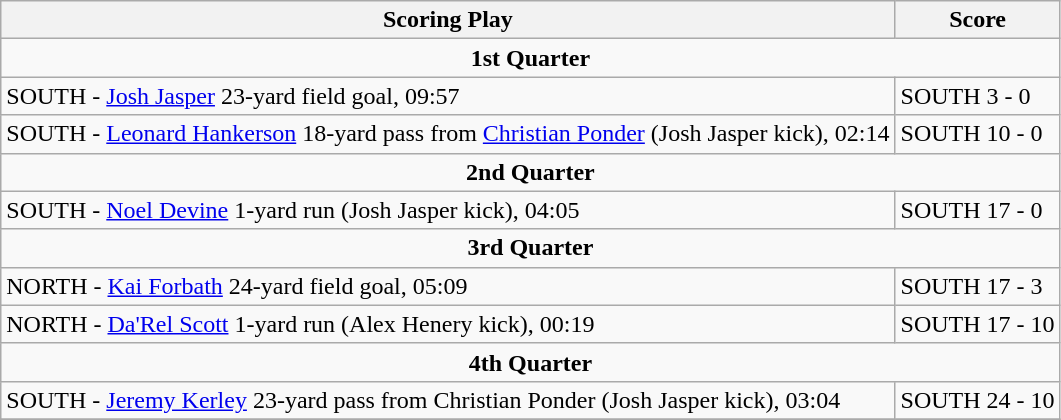<table class="wikitable">
<tr>
<th>Scoring Play</th>
<th>Score</th>
</tr>
<tr>
<td colspan="4" align="center"><strong>1st Quarter</strong></td>
</tr>
<tr>
<td>SOUTH - <a href='#'>Josh Jasper</a> 23-yard field goal, 09:57</td>
<td>SOUTH 3 - 0</td>
</tr>
<tr>
<td>SOUTH - <a href='#'>Leonard Hankerson</a> 18-yard pass from <a href='#'>Christian Ponder</a> (Josh Jasper kick), 02:14</td>
<td>SOUTH 10 - 0</td>
</tr>
<tr>
<td colspan="4" align="center"><strong>2nd Quarter</strong></td>
</tr>
<tr>
<td>SOUTH - <a href='#'>Noel Devine</a> 1-yard run (Josh Jasper kick), 04:05</td>
<td>SOUTH 17  - 0</td>
</tr>
<tr>
<td colspan="4" align="center"><strong>3rd Quarter</strong></td>
</tr>
<tr>
<td>NORTH - <a href='#'>Kai Forbath</a> 24-yard field goal, 05:09</td>
<td>SOUTH  17 - 3</td>
</tr>
<tr>
<td>NORTH - <a href='#'>Da'Rel Scott</a> 1-yard run (Alex Henery kick), 00:19</td>
<td>SOUTH 17 - 10</td>
</tr>
<tr>
<td colspan="4" align="center"><strong>4th Quarter</strong></td>
</tr>
<tr>
<td>SOUTH - <a href='#'>Jeremy Kerley</a> 23-yard pass from Christian Ponder (Josh Jasper kick), 03:04</td>
<td>SOUTH 24 - 10</td>
</tr>
<tr>
</tr>
</table>
